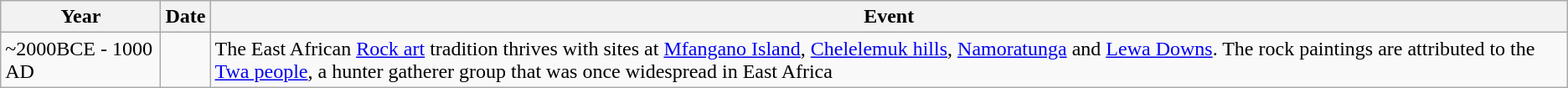<table class="wikitable">
<tr>
<th>Year</th>
<th>Date</th>
<th>Event</th>
</tr>
<tr>
<td>~2000BCE - 1000 AD</td>
<td></td>
<td>The East African <a href='#'>Rock art</a> tradition thrives with sites at <a href='#'>Mfangano Island</a>, <a href='#'>Chelelemuk hills</a>, <a href='#'>Namoratunga</a> and <a href='#'>Lewa Downs</a>. The rock paintings are attributed to the <a href='#'>Twa people</a>, a hunter gatherer group that was once widespread in East Africa</td>
</tr>
</table>
